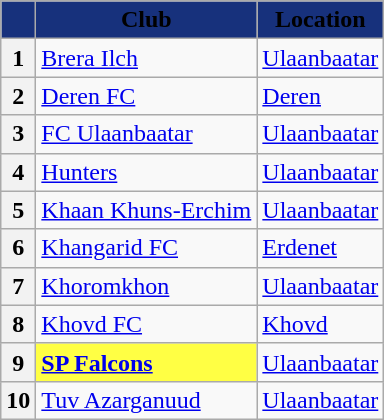<table class="wikitable sortable" style="text-align:left">
<tr>
<th style="background:#17317c;"></th>
<th style="background:#17317c;"><span>Club</span></th>
<th style="background:#17317c;"><span>Location</span></th>
</tr>
<tr>
<th>1</th>
<td><a href='#'>Brera Ilch</a></td>
<td><a href='#'>Ulaanbaatar</a></td>
</tr>
<tr>
<th>2</th>
<td><a href='#'>Deren FC</a></td>
<td><a href='#'>Deren</a></td>
</tr>
<tr>
<th>3</th>
<td><a href='#'>FC Ulaanbaatar</a></td>
<td><a href='#'>Ulaanbaatar</a></td>
</tr>
<tr>
<th>4</th>
<td><a href='#'>Hunters</a></td>
<td><a href='#'>Ulaanbaatar</a></td>
</tr>
<tr>
<th>5</th>
<td><a href='#'>Khaan Khuns-Erchim</a></td>
<td><a href='#'>Ulaanbaatar</a></td>
</tr>
<tr>
<th>6</th>
<td><a href='#'>Khangarid FC</a></td>
<td><a href='#'>Erdenet</a></td>
</tr>
<tr>
<th>7</th>
<td><a href='#'>Khoromkhon</a></td>
<td><a href='#'>Ulaanbaatar</a></td>
</tr>
<tr>
<th>8</th>
<td><a href='#'>Khovd FC</a></td>
<td><a href='#'>Khovd</a></td>
</tr>
<tr>
<th>9</th>
<td bgcolor=#ffff44><strong><a href='#'>SP Falcons</a></strong></td>
<td><a href='#'>Ulaanbaatar</a></td>
</tr>
<tr>
<th>10</th>
<td><a href='#'>Tuv Azarganuud</a></td>
<td><a href='#'>Ulaanbaatar</a></td>
</tr>
</table>
